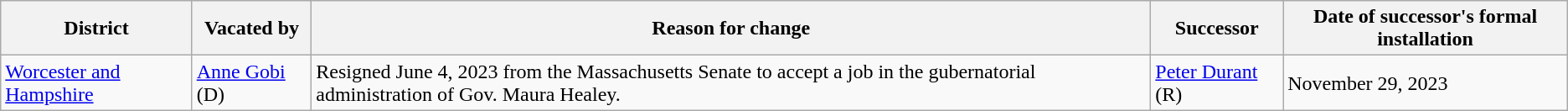<table class="wikitable">
<tr>
<th>District</th>
<th>Vacated by</th>
<th>Reason for change</th>
<th>Successor</th>
<th>Date of successor's formal installation</th>
</tr>
<tr>
<td><a href='#'>Worcester and Hampshire</a></td>
<td><a href='#'>Anne Gobi</a> (D)</td>
<td>Resigned June 4, 2023 from the Massachusetts Senate to accept a job in the gubernatorial administration of Gov. Maura Healey.</td>
<td><a href='#'>Peter Durant</a> (R)</td>
<td>November 29, 2023</td>
</tr>
</table>
